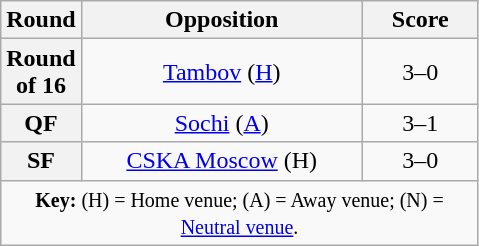<table class="wikitable plainrowheaders" style="text-align:center;margin:0">
<tr>
<th scope="col" style="width:25px">Round</th>
<th scope="col" style="width:180px">Opposition</th>
<th scope="col" style="width:70px">Score</th>
</tr>
<tr>
<th scope=row style="text-align:center">Round of 16</th>
<td><a href='#'>Tambov</a> (<a href='#'>H</a>)</td>
<td>3–0</td>
</tr>
<tr>
<th scope=row style="text-align:center">QF</th>
<td><a href='#'>Sochi</a> (<a href='#'>A</a>)</td>
<td>3–1</td>
</tr>
<tr>
<th scope=row style="text-align:center">SF</th>
<td><a href='#'>CSKA Moscow</a> (H)</td>
<td>3–0</td>
</tr>
<tr>
<td colspan="3"><small><strong>Key:</strong> (H) = Home venue; (A) = Away venue; (N) = <a href='#'>Neutral venue</a>.</small></td>
</tr>
</table>
